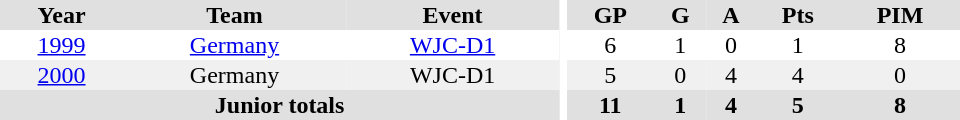<table border="0" cellpadding="1" cellspacing="0" ID="Table3" style="text-align:center; width:40em">
<tr ALIGN="center" bgcolor="#e0e0e0">
<th>Year</th>
<th>Team</th>
<th>Event</th>
<th rowspan="99" bgcolor="#ffffff"></th>
<th>GP</th>
<th>G</th>
<th>A</th>
<th>Pts</th>
<th>PIM</th>
</tr>
<tr ALIGN="center">
<td><a href='#'>1999</a></td>
<td><a href='#'>Germany</a></td>
<td><a href='#'>WJC-D1</a></td>
<td>6</td>
<td>1</td>
<td>0</td>
<td>1</td>
<td>8</td>
</tr>
<tr ALIGN="center" bgcolor="#f0f0f0">
<td><a href='#'>2000</a></td>
<td>Germany</td>
<td>WJC-D1</td>
<td>5</td>
<td>0</td>
<td>4</td>
<td>4</td>
<td>0</td>
</tr>
<tr bgcolor="#e0e0e0">
<th colspan="3">Junior totals</th>
<th>11</th>
<th>1</th>
<th>4</th>
<th>5</th>
<th>8</th>
</tr>
</table>
